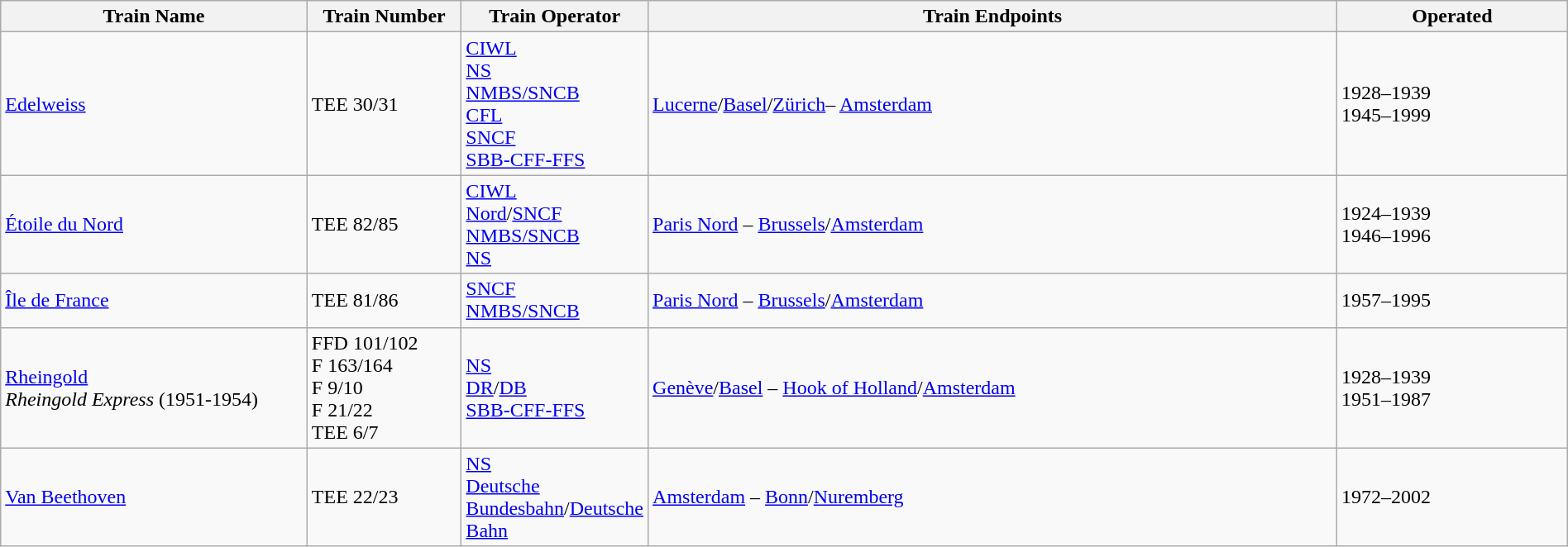<table class="wikitable" width=100%>
<tr>
<th width=20%>Train Name</th>
<th width=10%>Train Number</th>
<th width=10%>Train Operator</th>
<th width=45%>Train Endpoints</th>
<th width=15%>Operated</th>
</tr>
<tr>
<td><a href='#'>Edelweiss</a></td>
<td>TEE 30/31</td>
<td><a href='#'>CIWL</a> <br> <a href='#'>NS</a> <br> <a href='#'>NMBS/SNCB</a> <br> <a href='#'>CFL</a> <br> <a href='#'>SNCF</a> <br> <a href='#'>SBB-CFF-FFS</a></td>
<td><a href='#'>Lucerne</a>/<a href='#'>Basel</a>/<a href='#'>Zürich</a>– <a href='#'>Amsterdam</a></td>
<td>1928–1939 <br> 1945–1999</td>
</tr>
<tr>
<td><a href='#'>Étoile du Nord</a></td>
<td>TEE 82/85</td>
<td><a href='#'>CIWL</a> <br> <a href='#'>Nord</a>/<a href='#'>SNCF</a> <br> <a href='#'>NMBS/SNCB</a> <br> <a href='#'>NS</a></td>
<td><a href='#'>Paris Nord</a> – <a href='#'>Brussels</a>/<a href='#'>Amsterdam</a></td>
<td>1924–1939 <br> 1946–1996</td>
</tr>
<tr>
<td><a href='#'>Île de France</a></td>
<td>TEE 81/86</td>
<td><a href='#'>SNCF</a> <br> <a href='#'>NMBS/SNCB</a></td>
<td><a href='#'>Paris Nord</a> – <a href='#'>Brussels</a>/<a href='#'>Amsterdam</a></td>
<td>1957–1995</td>
</tr>
<tr>
<td><a href='#'>Rheingold</a> <br> <em>Rheingold Express</em> (1951-1954)</td>
<td>FFD 101/102<br> F 163/164 <br> F 9/10 <br> F 21/22 <br> TEE 6/7</td>
<td><a href='#'>NS</a> <br> <a href='#'>DR</a>/<a href='#'>DB</a> <br> <a href='#'>SBB-CFF-FFS</a></td>
<td><a href='#'>Genève</a>/<a href='#'>Basel</a> – <a href='#'>Hook of Holland</a>/<a href='#'>Amsterdam</a></td>
<td>1928–1939 <br> 1951–1987</td>
</tr>
<tr>
<td><a href='#'>Van Beethoven</a></td>
<td>TEE 22/23</td>
<td><a href='#'>NS</a> <br> <a href='#'>Deutsche Bundesbahn</a>/<a href='#'>Deutsche Bahn</a></td>
<td><a href='#'>Amsterdam</a> – <a href='#'>Bonn</a>/<a href='#'>Nuremberg</a></td>
<td>1972–2002</td>
</tr>
</table>
